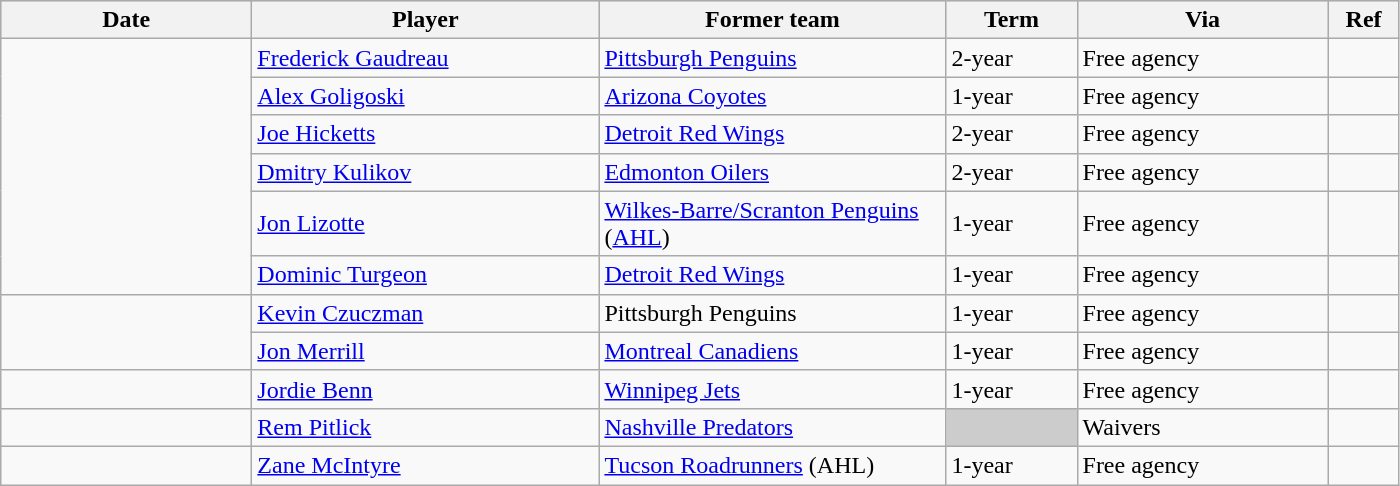<table class="wikitable">
<tr style="background:#ddd; text-align:center;">
<th style="width: 10em;">Date</th>
<th style="width: 14em;">Player</th>
<th style="width: 14em;">Former team</th>
<th style="width: 5em;">Term</th>
<th style="width: 10em;">Via</th>
<th style="width: 2.5em;">Ref</th>
</tr>
<tr>
<td rowspan=6></td>
<td><a href='#'>Frederick Gaudreau</a></td>
<td><a href='#'>Pittsburgh Penguins</a></td>
<td>2-year</td>
<td>Free agency</td>
<td></td>
</tr>
<tr>
<td><a href='#'>Alex Goligoski</a></td>
<td><a href='#'>Arizona Coyotes</a></td>
<td>1-year</td>
<td>Free agency</td>
<td></td>
</tr>
<tr>
<td><a href='#'>Joe Hicketts</a></td>
<td><a href='#'>Detroit Red Wings</a></td>
<td>2-year</td>
<td>Free agency</td>
<td></td>
</tr>
<tr>
<td><a href='#'>Dmitry Kulikov</a></td>
<td><a href='#'>Edmonton Oilers</a></td>
<td>2-year</td>
<td>Free agency</td>
<td></td>
</tr>
<tr>
<td><a href='#'>Jon Lizotte</a></td>
<td><a href='#'>Wilkes-Barre/Scranton Penguins</a> (<a href='#'>AHL</a>)</td>
<td>1-year</td>
<td>Free agency</td>
<td></td>
</tr>
<tr>
<td><a href='#'>Dominic Turgeon</a></td>
<td><a href='#'>Detroit Red Wings</a></td>
<td>1-year</td>
<td>Free agency</td>
<td></td>
</tr>
<tr>
<td rowspan=2></td>
<td><a href='#'>Kevin Czuczman</a></td>
<td>Pittsburgh Penguins</td>
<td>1-year</td>
<td>Free agency</td>
<td></td>
</tr>
<tr>
<td><a href='#'>Jon Merrill</a></td>
<td><a href='#'>Montreal Canadiens</a></td>
<td>1-year</td>
<td>Free agency</td>
<td></td>
</tr>
<tr>
<td></td>
<td><a href='#'>Jordie Benn</a></td>
<td><a href='#'>Winnipeg Jets</a></td>
<td>1-year</td>
<td>Free agency</td>
<td></td>
</tr>
<tr>
<td></td>
<td><a href='#'>Rem Pitlick</a></td>
<td><a href='#'>Nashville Predators</a></td>
<td style="background:#ccc;"></td>
<td>Waivers</td>
<td></td>
</tr>
<tr>
<td></td>
<td><a href='#'>Zane McIntyre</a></td>
<td><a href='#'>Tucson Roadrunners</a> (AHL)</td>
<td>1-year</td>
<td>Free agency</td>
<td></td>
</tr>
</table>
